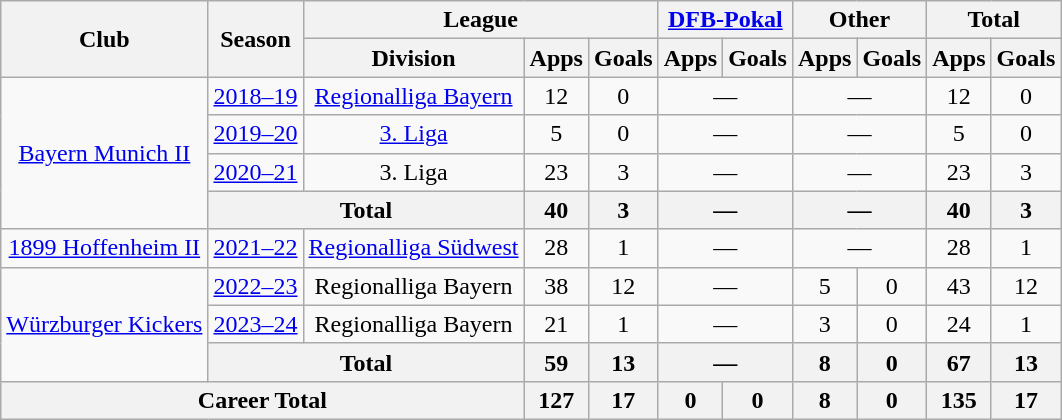<table class="wikitable" Style="text-align: center">
<tr>
<th rowspan="2">Club</th>
<th rowspan="2">Season</th>
<th colspan="3">League</th>
<th colspan="2"><a href='#'>DFB-Pokal</a></th>
<th colspan="2">Other</th>
<th colspan="2">Total</th>
</tr>
<tr>
<th>Division</th>
<th>Apps</th>
<th>Goals</th>
<th>Apps</th>
<th>Goals</th>
<th>Apps</th>
<th>Goals</th>
<th>Apps</th>
<th>Goals</th>
</tr>
<tr>
<td rowspan="4"><a href='#'>Bayern Munich II</a></td>
<td><a href='#'>2018–19</a></td>
<td><a href='#'>Regionalliga Bayern</a></td>
<td>12</td>
<td>0</td>
<td colspan="2">—</td>
<td colspan="2">—</td>
<td>12</td>
<td>0</td>
</tr>
<tr>
<td><a href='#'>2019–20</a></td>
<td><a href='#'>3. Liga</a></td>
<td>5</td>
<td>0</td>
<td colspan="2">—</td>
<td colspan="2">—</td>
<td>5</td>
<td>0</td>
</tr>
<tr>
<td><a href='#'>2020–21</a></td>
<td>3. Liga</td>
<td>23</td>
<td>3</td>
<td colspan="2">—</td>
<td colspan="2">—</td>
<td>23</td>
<td>3</td>
</tr>
<tr>
<th colspan="2">Total</th>
<th>40</th>
<th>3</th>
<th colspan="2">—</th>
<th colspan="2">—</th>
<th>40</th>
<th>3</th>
</tr>
<tr>
<td><a href='#'>1899 Hoffenheim II</a></td>
<td><a href='#'>2021–22</a></td>
<td><a href='#'>Regionalliga Südwest</a></td>
<td>28</td>
<td>1</td>
<td colspan="2">—</td>
<td colspan="2">—</td>
<td>28</td>
<td>1</td>
</tr>
<tr>
<td rowspan="3"><a href='#'>Würzburger Kickers</a></td>
<td><a href='#'>2022–23</a></td>
<td>Regionalliga Bayern</td>
<td>38</td>
<td>12</td>
<td colspan="2">—</td>
<td>5</td>
<td>0</td>
<td>43</td>
<td>12</td>
</tr>
<tr>
<td><a href='#'>2023–24</a></td>
<td>Regionalliga Bayern</td>
<td>21</td>
<td>1</td>
<td colspan="2">—</td>
<td>3</td>
<td>0</td>
<td>24</td>
<td>1</td>
</tr>
<tr>
<th colspan="2">Total</th>
<th>59</th>
<th>13</th>
<th colspan="2">—</th>
<th>8</th>
<th>0</th>
<th>67</th>
<th>13</th>
</tr>
<tr>
<th colspan="3">Career Total</th>
<th>127</th>
<th>17</th>
<th>0</th>
<th>0</th>
<th>8</th>
<th>0</th>
<th>135</th>
<th>17</th>
</tr>
</table>
